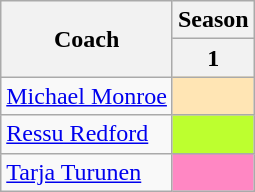<table class="wikitable">
<tr>
<th rowspan="2">Coach</th>
<th colspan="2">Season</th>
</tr>
<tr>
<th width="40">1</th>
</tr>
<tr>
<td><a href='#'>Michael Monroe</a></td>
<td colspan="1" style="background:#ffe5b4"></td>
</tr>
<tr>
<td><a href='#'>Ressu Redford</a></td>
<td colspan="1" style="background:#bdff2f"></td>
</tr>
<tr>
<td><a href='#'>Tarja Turunen</a></td>
<td colspan="1" style="background:#FF87C3"></td>
</tr>
</table>
